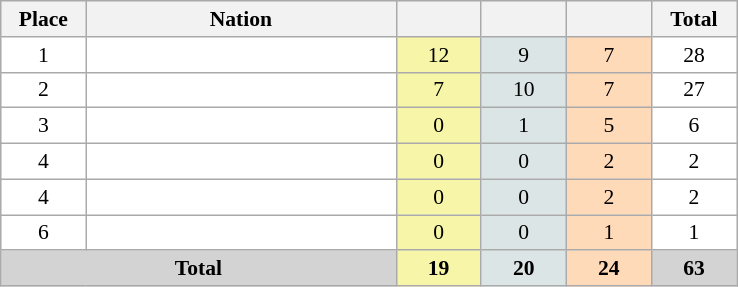<table class=wikitable style="border:1px solid #AAAAAA;font-size:90%">
<tr bgcolor="#EFEFEF">
<th width=50>Place</th>
<th width=200>Nation</th>
<th width=50></th>
<th width=50></th>
<th width=50></th>
<th width=50>Total</th>
</tr>
<tr align="center" valign="top" bgcolor="#FFFFFF">
<td>1</td>
<td align="left"></td>
<td style="background:#F7F6A8;">12</td>
<td style="background:#DCE5E5;">9</td>
<td style="background:#FFDAB9;">7</td>
<td>28</td>
</tr>
<tr align="center" valign="top" bgcolor="#FFFFFF">
<td>2</td>
<td align="left"></td>
<td style="background:#F7F6A8;">7</td>
<td style="background:#DCE5E5;">10</td>
<td style="background:#FFDAB9;">7</td>
<td>27</td>
</tr>
<tr align="center" valign="top" bgcolor="#FFFFFF">
<td>3</td>
<td align="left"></td>
<td style="background:#F7F6A8;">0</td>
<td style="background:#DCE5E5;">1</td>
<td style="background:#FFDAB9;">5</td>
<td>6</td>
</tr>
<tr align="center" valign="top" bgcolor="#FFFFFF">
<td>4</td>
<td align="left"></td>
<td style="background:#F7F6A8;">0</td>
<td style="background:#DCE5E5;">0</td>
<td style="background:#FFDAB9;">2</td>
<td>2</td>
</tr>
<tr align="center" valign="top" bgcolor="#FFFFFF">
<td>4</td>
<td align="left"></td>
<td style="background:#F7F6A8;">0</td>
<td style="background:#DCE5E5;">0</td>
<td style="background:#FFDAB9;">2</td>
<td>2</td>
</tr>
<tr align="center" valign="top" bgcolor="#FFFFFF">
<td>6</td>
<td align="left"></td>
<td style="background:#F7F6A8;">0</td>
<td style="background:#DCE5E5;">0</td>
<td style="background:#FFDAB9;">1</td>
<td>1</td>
</tr>
<tr align="center">
<td colspan="2" bgcolor=D3D3D3><strong>Total</strong></td>
<td style="background:#F7F6A8;"><strong>19</strong></td>
<td style="background:#DCE5E5;"><strong>20</strong></td>
<td style="background:#FFDAB9;"><strong>24</strong></td>
<td bgcolor=D3D3D3><strong>63</strong></td>
</tr>
</table>
